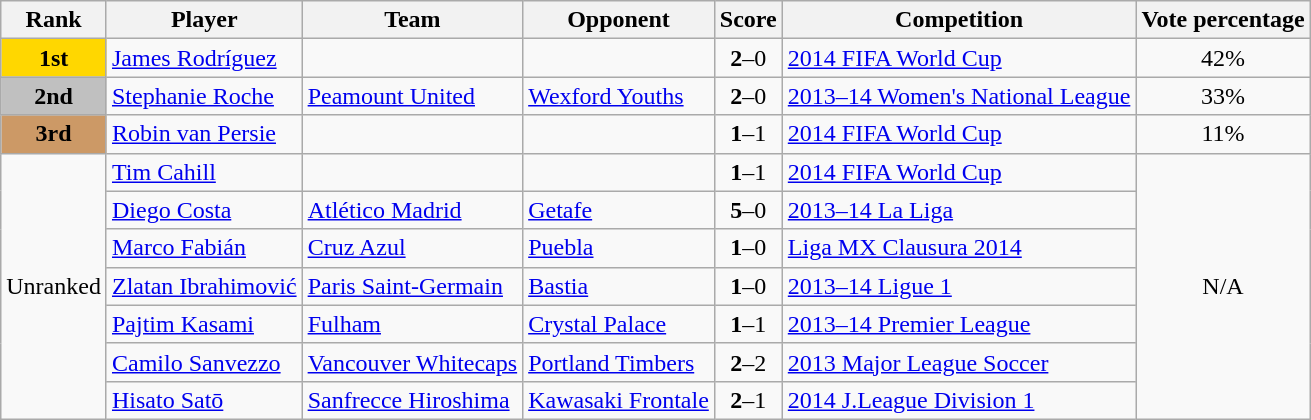<table class="wikitable">
<tr>
<th>Rank</th>
<th>Player</th>
<th>Team</th>
<th>Opponent</th>
<th>Score</th>
<th>Competition</th>
<th>Vote percentage</th>
</tr>
<tr>
<td scope=col style="background-color: gold" align="center"><strong>1st</strong></td>
<td> <a href='#'>James Rodríguez</a></td>
<td></td>
<td></td>
<td align="center"><strong>2</strong>–0</td>
<td><a href='#'>2014 FIFA World Cup</a></td>
<td align="center">42%</td>
</tr>
<tr>
<td scope=col style="background-color: silver" align="center"><strong>2nd</strong></td>
<td> <a href='#'>Stephanie Roche</a></td>
<td> <a href='#'>Peamount United</a></td>
<td> <a href='#'>Wexford Youths</a></td>
<td align="center"><strong>2</strong>–0</td>
<td><a href='#'>2013–14 Women's National League</a></td>
<td align="center">33%</td>
</tr>
<tr>
<td scope=col style="background-color: #cc9966" align="center"><strong>3rd</strong></td>
<td> <a href='#'>Robin van Persie</a></td>
<td></td>
<td></td>
<td align="center"><strong>1</strong>–1</td>
<td><a href='#'>2014 FIFA World Cup</a></td>
<td align="center">11%</td>
</tr>
<tr>
<td rowspan="7">Unranked</td>
<td> <a href='#'>Tim Cahill</a></td>
<td></td>
<td></td>
<td align="center"><strong>1</strong>–1</td>
<td><a href='#'>2014 FIFA World Cup</a></td>
<td rowspan="7" align="center">N/A</td>
</tr>
<tr>
<td> <a href='#'>Diego Costa</a></td>
<td> <a href='#'>Atlético Madrid</a></td>
<td> <a href='#'>Getafe</a></td>
<td align="center"><strong>5</strong>–0</td>
<td><a href='#'>2013–14 La Liga</a></td>
</tr>
<tr>
<td> <a href='#'>Marco Fabián</a></td>
<td> <a href='#'>Cruz Azul</a></td>
<td> <a href='#'>Puebla</a></td>
<td align="center"><strong>1</strong>–0</td>
<td><a href='#'>Liga MX Clausura 2014</a></td>
</tr>
<tr>
<td> <a href='#'>Zlatan Ibrahimović</a></td>
<td> <a href='#'>Paris Saint-Germain</a></td>
<td> <a href='#'>Bastia</a></td>
<td align="center"><strong>1</strong>–0</td>
<td><a href='#'>2013–14 Ligue 1</a></td>
</tr>
<tr>
<td> <a href='#'>Pajtim Kasami</a></td>
<td> <a href='#'>Fulham</a></td>
<td> <a href='#'>Crystal Palace</a></td>
<td align="center"><strong>1</strong>–1</td>
<td><a href='#'>2013–14 Premier League</a></td>
</tr>
<tr>
<td> <a href='#'>Camilo Sanvezzo</a></td>
<td> <a href='#'>Vancouver Whitecaps</a></td>
<td> <a href='#'>Portland Timbers</a></td>
<td align="center"><strong>2</strong>–2</td>
<td><a href='#'>2013 Major League Soccer</a></td>
</tr>
<tr>
<td> <a href='#'>Hisato Satō</a></td>
<td> <a href='#'>Sanfrecce Hiroshima</a></td>
<td> <a href='#'>Kawasaki Frontale</a></td>
<td align="center"><strong>2</strong>–1</td>
<td><a href='#'>2014 J.League Division 1</a></td>
</tr>
</table>
